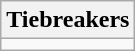<table class="wikitable collapsible collapsed">
<tr>
<th>Tiebreakers</th>
</tr>
<tr>
<td></td>
</tr>
</table>
